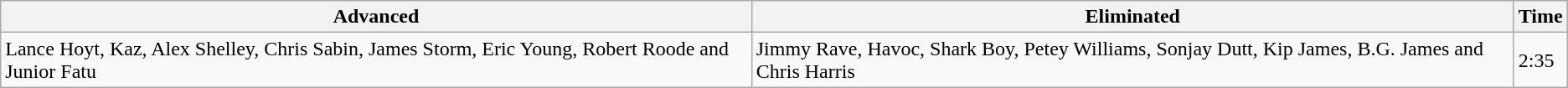<table class="wikitable sortable">
<tr>
<th>Advanced</th>
<th>Eliminated</th>
<th>Time</th>
</tr>
<tr>
<td>Lance Hoyt, Kaz, Alex Shelley, Chris Sabin, James Storm, Eric Young, Robert Roode and Junior Fatu</td>
<td>Jimmy Rave, Havoc, Shark Boy, Petey Williams, Sonjay Dutt, Kip James, B.G. James and Chris Harris</td>
<td>2:35</td>
</tr>
</table>
